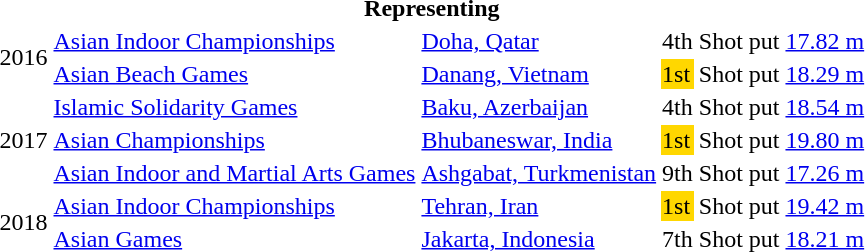<table>
<tr>
<th colspan="6">Representing </th>
</tr>
<tr>
<td rowspan=2>2016</td>
<td><a href='#'>Asian Indoor Championships</a></td>
<td><a href='#'>Doha, Qatar</a></td>
<td>4th</td>
<td>Shot put</td>
<td><a href='#'>17.82 m</a></td>
</tr>
<tr>
<td><a href='#'>Asian Beach Games</a></td>
<td><a href='#'>Danang, Vietnam</a></td>
<td bgcolor=gold>1st</td>
<td>Shot put</td>
<td><a href='#'>18.29 m</a></td>
</tr>
<tr>
<td rowspan=3>2017</td>
<td><a href='#'>Islamic Solidarity Games</a></td>
<td><a href='#'>Baku, Azerbaijan</a></td>
<td>4th</td>
<td>Shot put</td>
<td><a href='#'>18.54 m</a></td>
</tr>
<tr>
<td><a href='#'>Asian Championships</a></td>
<td><a href='#'>Bhubaneswar, India</a></td>
<td bgcolor=gold>1st</td>
<td>Shot put</td>
<td><a href='#'>19.80 m</a></td>
</tr>
<tr>
<td><a href='#'>Asian Indoor and Martial Arts Games</a></td>
<td><a href='#'>Ashgabat, Turkmenistan</a></td>
<td>9th</td>
<td>Shot put</td>
<td><a href='#'>17.26 m</a></td>
</tr>
<tr>
<td rowspan=2>2018</td>
<td><a href='#'>Asian Indoor Championships</a></td>
<td><a href='#'>Tehran, Iran</a></td>
<td bgcolor=gold>1st</td>
<td>Shot put</td>
<td><a href='#'>19.42 m</a></td>
</tr>
<tr>
<td><a href='#'>Asian Games</a></td>
<td><a href='#'>Jakarta, Indonesia</a></td>
<td>7th</td>
<td>Shot put</td>
<td><a href='#'>18.21 m</a></td>
</tr>
</table>
